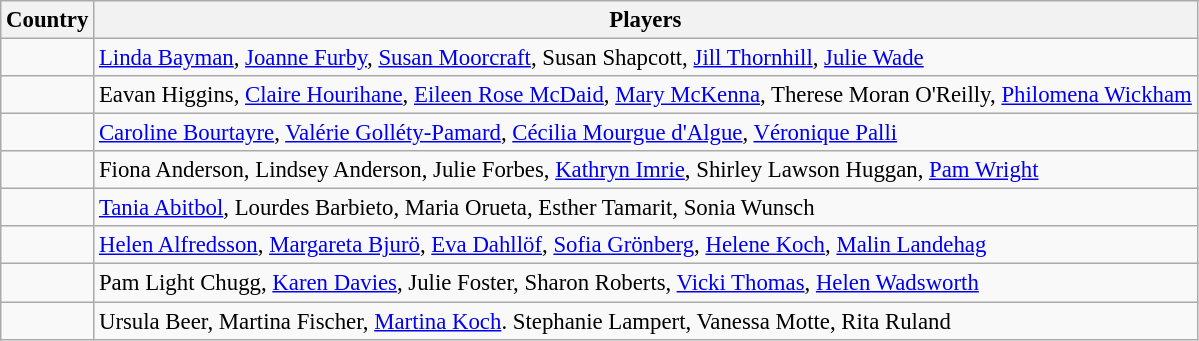<table class="wikitable" style="font-size:95%;">
<tr>
<th>Country</th>
<th>Players</th>
</tr>
<tr>
<td></td>
<td><a href='#'>Linda Bayman</a>, <a href='#'>Joanne Furby</a>, <a href='#'>Susan Moorcraft</a>, Susan Shapcott, <a href='#'>Jill Thornhill</a>, <a href='#'>Julie Wade</a></td>
</tr>
<tr>
<td></td>
<td>Eavan Higgins, <a href='#'>Claire Hourihane</a>, <a href='#'>Eileen Rose McDaid</a>, <a href='#'>Mary McKenna</a>, Therese Moran O'Reilly, <a href='#'>Philomena Wickham</a></td>
</tr>
<tr>
<td></td>
<td><a href='#'>Caroline Bourtayre</a>, <a href='#'>Valérie Golléty-Pamard</a>, <a href='#'>Cécilia Mourgue d'Algue</a>, <a href='#'>Véronique Palli</a></td>
</tr>
<tr>
<td></td>
<td>Fiona Anderson, Lindsey Anderson, Julie Forbes, <a href='#'>Kathryn Imrie</a>, Shirley Lawson Huggan, <a href='#'>Pam Wright</a></td>
</tr>
<tr>
<td></td>
<td><a href='#'>Tania Abitbol</a>, Lourdes Barbieto, Maria Orueta, Esther Tamarit, Sonia Wunsch</td>
</tr>
<tr>
<td></td>
<td><a href='#'>Helen Alfredsson</a>, <a href='#'>Margareta Bjurö</a>, <a href='#'>Eva Dahllöf</a>, <a href='#'>Sofia Grönberg</a>, <a href='#'>Helene Koch</a>, <a href='#'>Malin Landehag</a></td>
</tr>
<tr>
<td></td>
<td>Pam Light Chugg, <a href='#'>Karen Davies</a>, Julie Foster, Sharon Roberts, <a href='#'>Vicki Thomas</a>, <a href='#'>Helen Wadsworth</a></td>
</tr>
<tr>
<td></td>
<td>Ursula Beer, Martina Fischer, <a href='#'>Martina Koch</a>. Stephanie Lampert, Vanessa Motte, Rita Ruland</td>
</tr>
</table>
